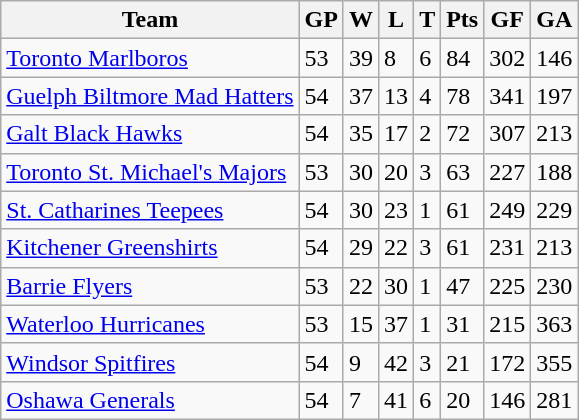<table class="wikitable">
<tr>
<th>Team</th>
<th>GP</th>
<th>W</th>
<th>L</th>
<th>T</th>
<th>Pts</th>
<th>GF</th>
<th>GA</th>
</tr>
<tr>
<td><a href='#'>Toronto Marlboros</a></td>
<td>53</td>
<td>39</td>
<td>8</td>
<td>6</td>
<td>84</td>
<td>302</td>
<td>146</td>
</tr>
<tr>
<td><a href='#'>Guelph Biltmore Mad Hatters</a></td>
<td>54</td>
<td>37</td>
<td>13</td>
<td>4</td>
<td>78</td>
<td>341</td>
<td>197</td>
</tr>
<tr>
<td><a href='#'>Galt Black Hawks</a></td>
<td>54</td>
<td>35</td>
<td>17</td>
<td>2</td>
<td>72</td>
<td>307</td>
<td>213</td>
</tr>
<tr>
<td><a href='#'>Toronto St. Michael's Majors</a></td>
<td>53</td>
<td>30</td>
<td>20</td>
<td>3</td>
<td>63</td>
<td>227</td>
<td>188</td>
</tr>
<tr>
<td><a href='#'>St. Catharines Teepees</a></td>
<td>54</td>
<td>30</td>
<td>23</td>
<td>1</td>
<td>61</td>
<td>249</td>
<td>229</td>
</tr>
<tr>
<td><a href='#'>Kitchener Greenshirts</a></td>
<td>54</td>
<td>29</td>
<td>22</td>
<td>3</td>
<td>61</td>
<td>231</td>
<td>213</td>
</tr>
<tr>
<td><a href='#'>Barrie Flyers</a></td>
<td>53</td>
<td>22</td>
<td>30</td>
<td>1</td>
<td>47</td>
<td>225</td>
<td>230</td>
</tr>
<tr>
<td><a href='#'>Waterloo Hurricanes</a></td>
<td>53</td>
<td>15</td>
<td>37</td>
<td>1</td>
<td>31</td>
<td>215</td>
<td>363</td>
</tr>
<tr>
<td><a href='#'>Windsor Spitfires</a></td>
<td>54</td>
<td>9</td>
<td>42</td>
<td>3</td>
<td>21</td>
<td>172</td>
<td>355</td>
</tr>
<tr>
<td><a href='#'>Oshawa Generals</a></td>
<td>54</td>
<td>7</td>
<td>41</td>
<td>6</td>
<td>20</td>
<td>146</td>
<td>281</td>
</tr>
</table>
